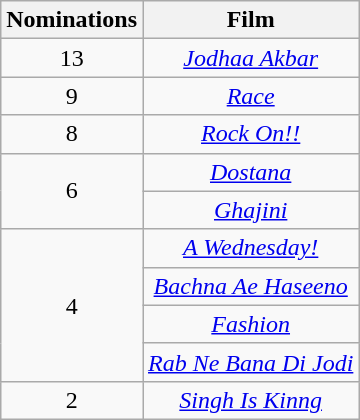<table class="wikitable plainrowheaders" style="text-align:center;">
<tr>
<th scope="col" style="width:55px;">Nominations</th>
<th scope="col" style="text-align:center;">Film</th>
</tr>
<tr>
<td scope="row" style="text-align:center">13</td>
<td><em><a href='#'>Jodhaa Akbar</a></em></td>
</tr>
<tr>
<td scope="row" style="text-align:center">9</td>
<td><a href='#'><em>Race</em></a></td>
</tr>
<tr>
<td>8</td>
<td><em><a href='#'>Rock On!!</a></em></td>
</tr>
<tr>
<td rowspan="2" scope="row" style="text-align:center;">6</td>
<td><a href='#'><em>Dostana</em></a></td>
</tr>
<tr>
<td><a href='#'><em>Ghajini</em></a></td>
</tr>
<tr>
<td rowspan="4">4</td>
<td><em><a href='#'>A Wednesday!</a></em></td>
</tr>
<tr>
<td><em><a href='#'>Bachna Ae Haseeno</a></em></td>
</tr>
<tr>
<td><a href='#'><em>Fashion</em></a></td>
</tr>
<tr>
<td><em><a href='#'>Rab Ne Bana Di Jodi</a></em></td>
</tr>
<tr>
<td>2</td>
<td><em><a href='#'>Singh Is Kinng</a></em></td>
</tr>
</table>
